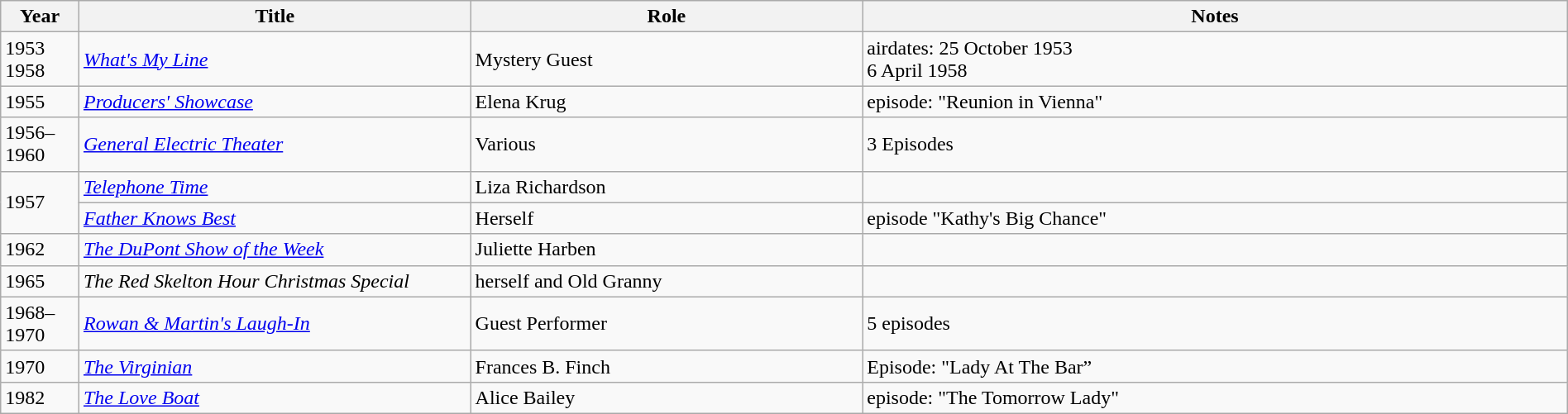<table class="wikitable sortable" width="100%">
<tr>
<th width="5%">Year</th>
<th width="25%">Title</th>
<th width="25%">Role</th>
<th width="45%" class="unsortable">Notes</th>
</tr>
<tr>
<td rowspan="1">1953<br>1958</td>
<td><em><a href='#'>What's My Line</a></em></td>
<td>Mystery Guest</td>
<td>airdates: 25 October 1953<br>6 April 1958</td>
</tr>
<tr>
<td rowspan="1">1955</td>
<td><em><a href='#'>Producers' Showcase</a></em></td>
<td>Elena Krug</td>
<td>episode: "Reunion in Vienna"</td>
</tr>
<tr>
<td rowspan="1">1956–1960</td>
<td><em><a href='#'>General Electric Theater</a></em></td>
<td>Various</td>
<td>3 Episodes</td>
</tr>
<tr>
<td rowspan="2">1957</td>
<td><em><a href='#'>Telephone Time</a></em></td>
<td>Liza Richardson</td>
<td></td>
</tr>
<tr>
<td><em><a href='#'>Father Knows Best</a></em></td>
<td>Herself</td>
<td>episode "Kathy's Big Chance"</td>
</tr>
<tr>
<td>1962</td>
<td><em><a href='#'>The DuPont Show of the Week</a></em></td>
<td>Juliette Harben</td>
<td></td>
</tr>
<tr>
<td>1965</td>
<td><em>The Red Skelton Hour Christmas Special</em></td>
<td>herself and Old Granny</td>
</tr>
<tr>
<td>1968–1970</td>
<td><em><a href='#'>Rowan & Martin's Laugh-In</a></em></td>
<td>Guest Performer</td>
<td>5 episodes</td>
</tr>
<tr>
<td>1970</td>
<td><em><a href='#'>The Virginian</a></em></td>
<td>Frances B. Finch</td>
<td>Episode: "Lady At The Bar”</td>
</tr>
<tr>
<td>1982</td>
<td><em><a href='#'>The Love Boat</a></em></td>
<td>Alice Bailey</td>
<td>episode: "The Tomorrow Lady"</td>
</tr>
</table>
